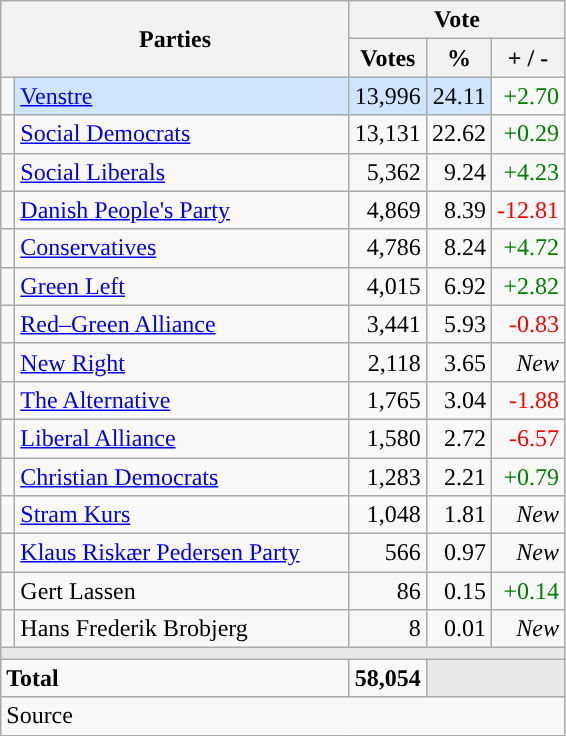<table class="wikitable" style="text-align:right;">
<tr>
<th style="text-align:centre;" rowspan="2" colspan="2" width="225">Parties</th>
<th colspan="3">Vote</th>
</tr>
<tr>
<th width="15">Votes</th>
<th width="15">%</th>
<th width="15">+ / -</th>
</tr>
<tr>
<td width="2" style="color:inherit;background:"></td>
<td bgcolor=#cfe5fe  align="left"><a href='#'>Venstre</a></td>
<td bgcolor=#cfe5fe>13,996</td>
<td bgcolor=#cfe5fe>24.11</td>
<td style=color:green;>+2.70</td>
</tr>
<tr>
<td width="2" style="color:inherit;background:"></td>
<td align="left"><a href='#'>Social Democrats</a></td>
<td>13,131</td>
<td>22.62</td>
<td style=color:green;>+0.29</td>
</tr>
<tr>
<td width="2" style="color:inherit;background:"></td>
<td align="left"><a href='#'>Social Liberals</a></td>
<td>5,362</td>
<td>9.24</td>
<td style=color:green;>+4.23</td>
</tr>
<tr>
<td width="2" style="color:inherit;background:"></td>
<td align="left"><a href='#'>Danish People's Party</a></td>
<td>4,869</td>
<td>8.39</td>
<td style=color:red;>-12.81</td>
</tr>
<tr>
<td width="2" style="color:inherit;background:"></td>
<td align="left"><a href='#'>Conservatives</a></td>
<td>4,786</td>
<td>8.24</td>
<td style=color:green;>+4.72</td>
</tr>
<tr>
<td width="2" style="color:inherit;background:"></td>
<td align="left"><a href='#'>Green Left</a></td>
<td>4,015</td>
<td>6.92</td>
<td style=color:green;>+2.82</td>
</tr>
<tr>
<td width="2" style="color:inherit;background:"></td>
<td align="left"><a href='#'>Red–Green Alliance</a></td>
<td>3,441</td>
<td>5.93</td>
<td style=color:red;>-0.83</td>
</tr>
<tr>
<td width="2" style="color:inherit;background:"></td>
<td align="left"><a href='#'>New Right</a></td>
<td>2,118</td>
<td>3.65</td>
<td><em>New</em></td>
</tr>
<tr>
<td width="2" style="color:inherit;background:"></td>
<td align="left"><a href='#'>The Alternative</a></td>
<td>1,765</td>
<td>3.04</td>
<td style=color:red;>-1.88</td>
</tr>
<tr>
<td width="2" style="color:inherit;background:"></td>
<td align="left"><a href='#'>Liberal Alliance</a></td>
<td>1,580</td>
<td>2.72</td>
<td style=color:red;>-6.57</td>
</tr>
<tr>
<td width="2" style="color:inherit;background:"></td>
<td align="left"><a href='#'>Christian Democrats</a></td>
<td>1,283</td>
<td>2.21</td>
<td style=color:green;>+0.79</td>
</tr>
<tr>
<td width="2" style="color:inherit;background:"></td>
<td align="left"><a href='#'>Stram Kurs</a></td>
<td>1,048</td>
<td>1.81</td>
<td><em>New</em></td>
</tr>
<tr>
<td width="2" style="color:inherit;background:"></td>
<td align="left"><a href='#'>Klaus Riskær Pedersen Party</a></td>
<td>566</td>
<td>0.97</td>
<td><em>New</em></td>
</tr>
<tr>
<td width="2" style="color:inherit;background:"></td>
<td align="left">Gert Lassen</td>
<td>86</td>
<td>0.15</td>
<td style=color:green;>+0.14</td>
</tr>
<tr>
<td width="2" style="color:inherit;background:"></td>
<td align="left">Hans Frederik Brobjerg</td>
<td>8</td>
<td>0.01</td>
<td><em>New</em></td>
</tr>
<tr>
<td colspan="7" bgcolor="#E9E9E9"></td>
</tr>
<tr>
<td align="left" colspan="2"><strong>Total</strong></td>
<td><strong>58,054</strong></td>
<td bgcolor="#E9E9E9" colspan="2"></td>
</tr>
<tr>
<td align="left" colspan="6">Source</td>
</tr>
</table>
